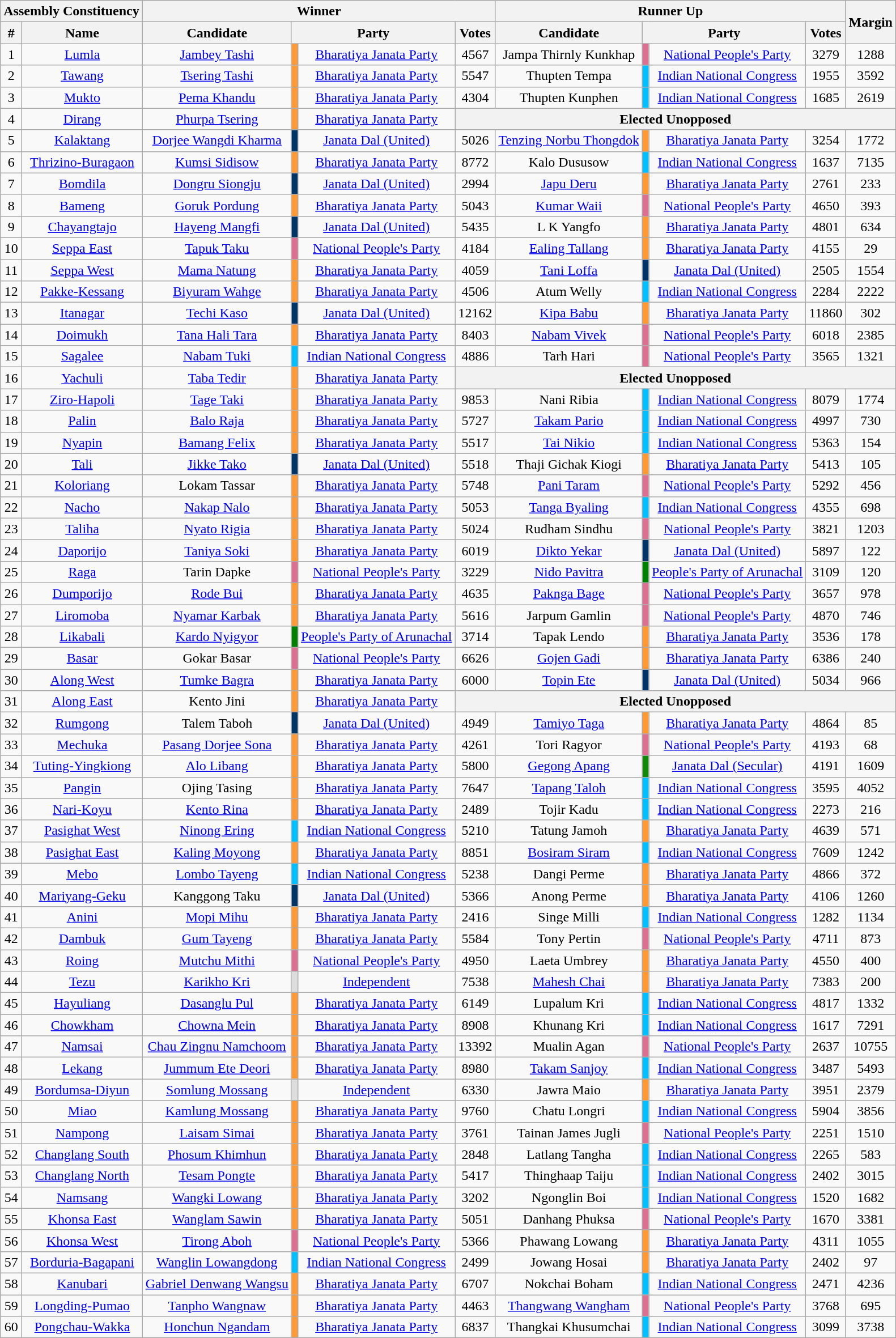<table class="wikitable sortable" style="text-align:center;">
<tr>
<th colspan="2">Assembly Constituency</th>
<th colspan="4">Winner</th>
<th colspan="4">Runner Up</th>
<th rowspan="2">Margin</th>
</tr>
<tr>
<th>#</th>
<th>Name</th>
<th>Candidate</th>
<th colspan="2">Party</th>
<th>Votes</th>
<th>Candidate</th>
<th colspan="2">Party</th>
<th>Votes</th>
</tr>
<tr>
<td>1</td>
<td><a href='#'>Lumla</a></td>
<td><a href='#'>Jambey Tashi</a></td>
<td bgcolor=#FF9933></td>
<td><a href='#'>Bharatiya Janata Party</a></td>
<td>4567</td>
<td>Jampa Thirnly Kunkhap</td>
<td bgcolor=#DB7093></td>
<td><a href='#'>National People's Party</a></td>
<td>3279</td>
<td>1288</td>
</tr>
<tr>
<td>2</td>
<td><a href='#'>Tawang</a></td>
<td><a href='#'>Tsering Tashi</a></td>
<td bgcolor=#FF9933></td>
<td><a href='#'>Bharatiya Janata Party</a></td>
<td>5547</td>
<td>Thupten Tempa</td>
<td bgcolor=#00BFFF></td>
<td><a href='#'>Indian National Congress</a></td>
<td>1955</td>
<td>3592</td>
</tr>
<tr>
<td>3</td>
<td><a href='#'>Mukto</a></td>
<td><a href='#'>Pema Khandu</a></td>
<td bgcolor=#FF9933></td>
<td><a href='#'>Bharatiya Janata Party</a></td>
<td>4304</td>
<td>Thupten Kunphen</td>
<td bgcolor=#00BFFF></td>
<td><a href='#'>Indian National Congress</a></td>
<td>1685</td>
<td>2619</td>
</tr>
<tr>
<td>4</td>
<td><a href='#'>Dirang</a></td>
<td><a href='#'>Phurpa Tsering</a></td>
<td bgcolor=#FF9933></td>
<td><a href='#'>Bharatiya Janata Party</a></td>
<th Colspan=6>Elected Unopposed</th>
</tr>
<tr>
<td>5</td>
<td><a href='#'>Kalaktang</a></td>
<td><a href='#'>Dorjee Wangdi Kharma</a></td>
<td bgcolor=#003366></td>
<td><a href='#'>Janata Dal (United)</a></td>
<td>5026</td>
<td><a href='#'>Tenzing Norbu Thongdok</a></td>
<td bgcolor=#FF9933></td>
<td><a href='#'>Bharatiya Janata Party</a></td>
<td>3254</td>
<td>1772</td>
</tr>
<tr>
<td>6</td>
<td><a href='#'>Thrizino-Buragaon</a></td>
<td><a href='#'>Kumsi Sidisow</a></td>
<td bgcolor=#FF9933></td>
<td><a href='#'>Bharatiya Janata Party</a></td>
<td>8772</td>
<td>Kalo Dususow</td>
<td bgcolor=#00BFFF></td>
<td><a href='#'>Indian National Congress</a></td>
<td>1637</td>
<td>7135</td>
</tr>
<tr>
<td>7</td>
<td><a href='#'>Bomdila</a></td>
<td><a href='#'>Dongru Siongju</a></td>
<td bgcolor=#003366></td>
<td><a href='#'>Janata Dal (United)</a></td>
<td>2994</td>
<td><a href='#'>Japu Deru</a></td>
<td bgcolor=#FF9933></td>
<td><a href='#'>Bharatiya Janata Party</a></td>
<td>2761</td>
<td>233</td>
</tr>
<tr>
<td>8</td>
<td><a href='#'>Bameng</a></td>
<td><a href='#'>Goruk Pordung</a></td>
<td bgcolor=#FF9933></td>
<td><a href='#'>Bharatiya Janata Party</a></td>
<td>5043</td>
<td><a href='#'>Kumar Waii</a></td>
<td bgcolor=#DB7093></td>
<td><a href='#'>National People's Party</a></td>
<td>4650</td>
<td>393</td>
</tr>
<tr>
<td>9</td>
<td><a href='#'>Chayangtajo</a></td>
<td><a href='#'>Hayeng Mangfi</a></td>
<td bgcolor=#003366></td>
<td><a href='#'>Janata Dal (United)</a></td>
<td>5435</td>
<td>L K Yangfo</td>
<td bgcolor=#FF9933></td>
<td><a href='#'>Bharatiya Janata Party</a></td>
<td>4801</td>
<td>634</td>
</tr>
<tr>
<td>10</td>
<td><a href='#'>Seppa East</a></td>
<td><a href='#'>Tapuk Taku</a></td>
<td bgcolor=#DB7093></td>
<td><a href='#'>National People's Party</a></td>
<td>4184</td>
<td><a href='#'>Ealing Tallang</a></td>
<td bgcolor=#FF9933></td>
<td><a href='#'>Bharatiya Janata Party</a></td>
<td>4155</td>
<td>29</td>
</tr>
<tr>
<td>11</td>
<td><a href='#'>Seppa West</a></td>
<td><a href='#'>Mama Natung</a></td>
<td bgcolor=#FF9933></td>
<td><a href='#'>Bharatiya Janata Party</a></td>
<td>4059</td>
<td><a href='#'>Tani Loffa</a></td>
<td bgcolor=#003366></td>
<td><a href='#'>Janata Dal (United)</a></td>
<td>2505</td>
<td>1554</td>
</tr>
<tr>
<td>12</td>
<td><a href='#'>Pakke-Kessang</a></td>
<td><a href='#'>Biyuram Wahge</a></td>
<td bgcolor=#FF9933></td>
<td><a href='#'>Bharatiya Janata Party</a></td>
<td>4506</td>
<td>Atum Welly</td>
<td bgcolor=#00BFFF></td>
<td><a href='#'>Indian National Congress</a></td>
<td>2284</td>
<td>2222</td>
</tr>
<tr>
<td>13</td>
<td><a href='#'>Itanagar</a></td>
<td><a href='#'>Techi Kaso</a></td>
<td bgcolor=#003366></td>
<td><a href='#'>Janata Dal (United)</a></td>
<td>12162</td>
<td><a href='#'>Kipa Babu</a></td>
<td bgcolor=#FF9933></td>
<td><a href='#'>Bharatiya Janata Party</a></td>
<td>11860</td>
<td>302</td>
</tr>
<tr>
<td>14</td>
<td><a href='#'>Doimukh</a></td>
<td><a href='#'>Tana Hali Tara</a></td>
<td bgcolor=#FF9933></td>
<td><a href='#'>Bharatiya Janata Party</a></td>
<td>8403</td>
<td><a href='#'>Nabam Vivek</a></td>
<td bgcolor=#DB7093></td>
<td><a href='#'>National People's Party</a></td>
<td>6018</td>
<td>2385</td>
</tr>
<tr>
<td>15</td>
<td><a href='#'>Sagalee</a></td>
<td><a href='#'>Nabam Tuki</a></td>
<td bgcolor=#00BFFF></td>
<td><a href='#'>Indian National Congress</a></td>
<td>4886</td>
<td>Tarh Hari</td>
<td bgcolor=#DB7093></td>
<td><a href='#'>National People's Party</a></td>
<td>3565</td>
<td>1321</td>
</tr>
<tr>
<td>16</td>
<td><a href='#'>Yachuli</a></td>
<td><a href='#'>Taba Tedir</a></td>
<td bgcolor=#FF9933></td>
<td><a href='#'>Bharatiya Janata Party</a></td>
<th Colspan=6>Elected Unopposed</th>
</tr>
<tr>
<td>17</td>
<td><a href='#'>Ziro-Hapoli</a></td>
<td><a href='#'>Tage Taki</a></td>
<td bgcolor=#FF9933></td>
<td><a href='#'>Bharatiya Janata Party</a></td>
<td>9853</td>
<td>Nani Ribia</td>
<td bgcolor=#00BFFF></td>
<td><a href='#'>Indian National Congress</a></td>
<td>8079</td>
<td>1774</td>
</tr>
<tr>
<td>18</td>
<td><a href='#'>Palin</a></td>
<td><a href='#'>Balo Raja</a></td>
<td bgcolor=#FF9933></td>
<td><a href='#'>Bharatiya Janata Party</a></td>
<td>5727</td>
<td><a href='#'>Takam Pario</a></td>
<td bgcolor=#00BFFF></td>
<td><a href='#'>Indian National Congress</a></td>
<td>4997</td>
<td>730</td>
</tr>
<tr>
<td>19</td>
<td><a href='#'>Nyapin</a></td>
<td><a href='#'>Bamang Felix</a></td>
<td bgcolor=#FF9933></td>
<td><a href='#'>Bharatiya Janata Party</a></td>
<td>5517</td>
<td><a href='#'>Tai Nikio</a></td>
<td bgcolor=#00BFFF></td>
<td><a href='#'>Indian National Congress</a></td>
<td>5363</td>
<td>154</td>
</tr>
<tr>
<td>20</td>
<td><a href='#'>Tali</a></td>
<td><a href='#'>Jikke Tako</a></td>
<td bgcolor=#003366></td>
<td><a href='#'>Janata Dal (United)</a></td>
<td>5518</td>
<td>Thaji Gichak Kiogi</td>
<td bgcolor=#FF9933></td>
<td><a href='#'>Bharatiya Janata Party</a></td>
<td>5413</td>
<td>105</td>
</tr>
<tr>
<td>21</td>
<td><a href='#'>Koloriang</a></td>
<td>Lokam Tassar</td>
<td bgcolor=#FF9933></td>
<td><a href='#'>Bharatiya Janata Party</a></td>
<td>5748</td>
<td><a href='#'>Pani Taram</a></td>
<td bgcolor=#DB7093></td>
<td><a href='#'>National People's Party</a></td>
<td>5292</td>
<td>456</td>
</tr>
<tr>
<td>22</td>
<td><a href='#'>Nacho</a></td>
<td><a href='#'>Nakap Nalo</a></td>
<td bgcolor=#FF9933></td>
<td><a href='#'>Bharatiya Janata Party</a></td>
<td>5053</td>
<td><a href='#'>Tanga Byaling</a></td>
<td bgcolor=#00BFFF></td>
<td><a href='#'>Indian National Congress</a></td>
<td>4355</td>
<td>698</td>
</tr>
<tr>
<td>23</td>
<td><a href='#'>Taliha</a></td>
<td><a href='#'>Nyato Rigia</a></td>
<td bgcolor=#FF9933></td>
<td><a href='#'>Bharatiya Janata Party</a></td>
<td>5024</td>
<td>Rudham Sindhu</td>
<td bgcolor=#DB7093></td>
<td><a href='#'>National People's Party</a></td>
<td>3821</td>
<td>1203</td>
</tr>
<tr>
<td>24</td>
<td><a href='#'>Daporijo</a></td>
<td><a href='#'>Taniya Soki</a></td>
<td bgcolor=#FF9933></td>
<td><a href='#'>Bharatiya Janata Party</a></td>
<td>6019</td>
<td><a href='#'>Dikto Yekar</a></td>
<td bgcolor=#003366></td>
<td><a href='#'>Janata Dal (United)</a></td>
<td>5897</td>
<td>122</td>
</tr>
<tr>
<td>25</td>
<td><a href='#'>Raga</a></td>
<td>Tarin Dapke</td>
<td bgcolor=#DB7093></td>
<td><a href='#'>National People's Party</a></td>
<td>3229</td>
<td><a href='#'>Nido Pavitra</a></td>
<td bgcolor=green></td>
<td><a href='#'>People's Party of Arunachal</a></td>
<td>3109</td>
<td>120</td>
</tr>
<tr>
<td>26</td>
<td><a href='#'>Dumporijo</a></td>
<td><a href='#'>Rode Bui</a></td>
<td bgcolor=#FF9933></td>
<td><a href='#'>Bharatiya Janata Party</a></td>
<td>4635</td>
<td><a href='#'>Paknga Bage</a></td>
<td bgcolor=#DB7093></td>
<td><a href='#'>National People's Party</a></td>
<td>3657</td>
<td>978</td>
</tr>
<tr>
<td>27</td>
<td><a href='#'>Liromoba</a></td>
<td><a href='#'>Nyamar Karbak</a></td>
<td bgcolor=#FF9933></td>
<td><a href='#'>Bharatiya Janata Party</a></td>
<td>5616</td>
<td>Jarpum Gamlin</td>
<td bgcolor=#DB7093></td>
<td><a href='#'>National People's Party</a></td>
<td>4870</td>
<td>746</td>
</tr>
<tr>
<td>28</td>
<td><a href='#'>Likabali</a></td>
<td><a href='#'>Kardo Nyigyor</a></td>
<td bgcolor=green></td>
<td><a href='#'>People's Party of Arunachal</a></td>
<td>3714</td>
<td>Tapak Lendo</td>
<td bgcolor=#FF9933></td>
<td><a href='#'>Bharatiya Janata Party</a></td>
<td>3536</td>
<td>178</td>
</tr>
<tr>
<td>29</td>
<td><a href='#'>Basar</a></td>
<td>Gokar Basar</td>
<td bgcolor=#DB7093></td>
<td><a href='#'>National People's Party</a></td>
<td>6626</td>
<td><a href='#'>Gojen Gadi</a></td>
<td bgcolor=#FF9933></td>
<td><a href='#'>Bharatiya Janata Party</a></td>
<td>6386</td>
<td>240</td>
</tr>
<tr>
<td>30</td>
<td><a href='#'>Along West</a></td>
<td><a href='#'>Tumke Bagra</a></td>
<td bgcolor=#FF9933></td>
<td><a href='#'>Bharatiya Janata Party</a></td>
<td>6000</td>
<td><a href='#'>Topin Ete</a></td>
<td bgcolor=#003366></td>
<td><a href='#'>Janata Dal (United)</a></td>
<td>5034</td>
<td>966</td>
</tr>
<tr>
<td>31</td>
<td><a href='#'>Along East</a></td>
<td>Kento Jini</td>
<td bgcolor=#FF9933></td>
<td><a href='#'>Bharatiya Janata Party</a></td>
<th Colspan=6>Elected Unopposed</th>
</tr>
<tr>
<td>32</td>
<td><a href='#'>Rumgong</a></td>
<td>Talem Taboh</td>
<td bgcolor=#003366></td>
<td><a href='#'>Janata Dal (United)</a></td>
<td>4949</td>
<td><a href='#'>Tamiyo Taga</a></td>
<td bgcolor=#FF9933></td>
<td><a href='#'>Bharatiya Janata Party</a></td>
<td>4864</td>
<td>85</td>
</tr>
<tr>
<td>33</td>
<td><a href='#'>Mechuka</a></td>
<td><a href='#'>Pasang Dorjee Sona</a></td>
<td bgcolor=#FF9933></td>
<td><a href='#'>Bharatiya Janata Party</a></td>
<td>4261</td>
<td>Tori Ragyor</td>
<td bgcolor=#DB7093></td>
<td><a href='#'>National People's Party</a></td>
<td>4193</td>
<td>68</td>
</tr>
<tr>
<td>34</td>
<td><a href='#'>Tuting-Yingkiong</a></td>
<td><a href='#'>Alo Libang</a></td>
<td bgcolor=#FF9933></td>
<td><a href='#'>Bharatiya Janata Party</a></td>
<td>5800</td>
<td><a href='#'>Gegong Apang</a></td>
<td bgcolor=138808></td>
<td><a href='#'>Janata Dal (Secular)</a></td>
<td>4191</td>
<td>1609</td>
</tr>
<tr>
<td>35</td>
<td><a href='#'>Pangin</a></td>
<td>Ojing Tasing</td>
<td bgcolor=#FF9933></td>
<td><a href='#'>Bharatiya Janata Party</a></td>
<td>7647</td>
<td><a href='#'>Tapang Taloh</a></td>
<td bgcolor=#00BFFF></td>
<td><a href='#'>Indian National Congress</a></td>
<td>3595</td>
<td>4052</td>
</tr>
<tr>
<td>36</td>
<td><a href='#'>Nari-Koyu</a></td>
<td><a href='#'>Kento Rina</a></td>
<td bgcolor=#FF9933></td>
<td><a href='#'>Bharatiya Janata Party</a></td>
<td>2489</td>
<td>Tojir Kadu</td>
<td bgcolor=#00BFFF></td>
<td><a href='#'>Indian National Congress</a></td>
<td>2273</td>
<td>216</td>
</tr>
<tr>
<td>37</td>
<td><a href='#'>Pasighat West</a></td>
<td><a href='#'>Ninong Ering</a></td>
<td bgcolor=#00BFFF></td>
<td><a href='#'>Indian National Congress</a></td>
<td>5210</td>
<td>Tatung Jamoh</td>
<td bgcolor=#FF9933></td>
<td><a href='#'>Bharatiya Janata Party</a></td>
<td>4639</td>
<td>571</td>
</tr>
<tr>
<td>38</td>
<td><a href='#'>Pasighat East</a></td>
<td><a href='#'>Kaling Moyong</a></td>
<td bgcolor=#FF9933></td>
<td><a href='#'>Bharatiya Janata Party</a></td>
<td>8851</td>
<td><a href='#'>Bosiram Siram</a></td>
<td bgcolor=#00BFFF></td>
<td><a href='#'>Indian National Congress</a></td>
<td>7609</td>
<td>1242</td>
</tr>
<tr>
<td>39</td>
<td><a href='#'>Mebo</a></td>
<td><a href='#'>Lombo Tayeng</a></td>
<td bgcolor=#00BFFF></td>
<td><a href='#'>Indian National Congress</a></td>
<td>5238</td>
<td>Dangi Perme</td>
<td bgcolor=#FF9933></td>
<td><a href='#'>Bharatiya Janata Party</a></td>
<td>4866</td>
<td>372</td>
</tr>
<tr>
<td>40</td>
<td><a href='#'>Mariyang-Geku</a></td>
<td>Kanggong Taku</td>
<td bgcolor=#003366></td>
<td><a href='#'>Janata Dal (United)</a></td>
<td>5366</td>
<td>Anong Perme</td>
<td bgcolor=#FF9933></td>
<td><a href='#'>Bharatiya Janata Party</a></td>
<td>4106</td>
<td>1260</td>
</tr>
<tr>
<td>41</td>
<td><a href='#'>Anini</a></td>
<td><a href='#'>Mopi Mihu</a></td>
<td bgcolor=#FF9933></td>
<td><a href='#'>Bharatiya Janata Party</a></td>
<td>2416</td>
<td>Singe Milli</td>
<td bgcolor=#00BFFF></td>
<td><a href='#'>Indian National Congress</a></td>
<td>1282</td>
<td>1134</td>
</tr>
<tr>
<td>42</td>
<td><a href='#'>Dambuk</a></td>
<td><a href='#'>Gum Tayeng</a></td>
<td bgcolor=#FF9933></td>
<td><a href='#'>Bharatiya Janata Party</a></td>
<td>5584</td>
<td>Tony Pertin</td>
<td bgcolor=#DB7093></td>
<td><a href='#'>National People's Party</a></td>
<td>4711</td>
<td>873</td>
</tr>
<tr>
<td>43</td>
<td><a href='#'>Roing</a></td>
<td><a href='#'>Mutchu Mithi</a></td>
<td bgcolor=#DB7093></td>
<td><a href='#'>National People's Party</a></td>
<td>4950</td>
<td>Laeta Umbrey</td>
<td bgcolor=#FF9933></td>
<td><a href='#'>Bharatiya Janata Party</a></td>
<td>4550</td>
<td>400</td>
</tr>
<tr>
<td>44</td>
<td><a href='#'>Tezu</a></td>
<td><a href='#'>Karikho Kri</a></td>
<td bgcolor=#DDDDDD></td>
<td><a href='#'>Independent</a></td>
<td>7538</td>
<td><a href='#'>Mahesh Chai</a></td>
<td bgcolor=#FF9933></td>
<td><a href='#'>Bharatiya Janata Party</a></td>
<td>7383</td>
<td>200</td>
</tr>
<tr>
<td>45</td>
<td><a href='#'>Hayuliang</a></td>
<td><a href='#'>Dasanglu Pul</a></td>
<td bgcolor=#FF9933></td>
<td><a href='#'>Bharatiya Janata Party</a></td>
<td>6149</td>
<td>Lupalum Kri</td>
<td bgcolor=#00BFFF></td>
<td><a href='#'>Indian National Congress</a></td>
<td>4817</td>
<td>1332</td>
</tr>
<tr>
<td>46</td>
<td><a href='#'>Chowkham</a></td>
<td><a href='#'>Chowna Mein</a></td>
<td bgcolor=#FF9933></td>
<td><a href='#'>Bharatiya Janata Party</a></td>
<td>8908</td>
<td>Khunang Kri</td>
<td bgcolor=#00BFFF></td>
<td><a href='#'>Indian National Congress</a></td>
<td>1617</td>
<td>7291</td>
</tr>
<tr>
<td>47</td>
<td><a href='#'>Namsai</a></td>
<td><a href='#'>Chau Zingnu Namchoom</a></td>
<td bgcolor=#FF9933></td>
<td><a href='#'>Bharatiya Janata Party</a></td>
<td>13392</td>
<td>Mualin Agan</td>
<td bgcolor=#DB7093></td>
<td><a href='#'>National People's Party</a></td>
<td>2637</td>
<td>10755</td>
</tr>
<tr>
<td>48</td>
<td><a href='#'>Lekang</a></td>
<td><a href='#'>Jummum Ete Deori</a></td>
<td bgcolor=#FF9933></td>
<td><a href='#'>Bharatiya Janata Party</a></td>
<td>8980</td>
<td><a href='#'>Takam Sanjoy</a></td>
<td bgcolor=#00BFFF></td>
<td><a href='#'>Indian National Congress</a></td>
<td>3487</td>
<td>5493</td>
</tr>
<tr>
<td>49</td>
<td><a href='#'>Bordumsa-Diyun</a></td>
<td><a href='#'>Somlung Mossang</a></td>
<td bgcolor=#DDDDDD></td>
<td><a href='#'>Independent</a></td>
<td>6330</td>
<td>Jawra Maio</td>
<td bgcolor=#FF9933></td>
<td><a href='#'>Bharatiya Janata Party</a></td>
<td>3951</td>
<td>2379</td>
</tr>
<tr>
<td>50</td>
<td><a href='#'>Miao</a></td>
<td><a href='#'>Kamlung Mossang</a></td>
<td bgcolor=#FF9933></td>
<td><a href='#'>Bharatiya Janata Party</a></td>
<td>9760</td>
<td>Chatu Longri</td>
<td bgcolor=#00BFFF></td>
<td><a href='#'>Indian National Congress</a></td>
<td>5904</td>
<td>3856</td>
</tr>
<tr>
<td>51</td>
<td><a href='#'>Nampong</a></td>
<td><a href='#'>Laisam Simai</a></td>
<td bgcolor=#FF9933></td>
<td><a href='#'>Bharatiya Janata Party</a></td>
<td>3761</td>
<td>Tainan James Jugli</td>
<td bgcolor=#DB7093></td>
<td><a href='#'>National People's Party</a></td>
<td>2251</td>
<td>1510</td>
</tr>
<tr>
<td>52</td>
<td><a href='#'>Changlang South</a></td>
<td><a href='#'>Phosum Khimhun</a></td>
<td bgcolor=#FF9933></td>
<td><a href='#'>Bharatiya Janata Party</a></td>
<td>2848</td>
<td>Latlang Tangha</td>
<td bgcolor=#00BFFF></td>
<td><a href='#'>Indian National Congress</a></td>
<td>2265</td>
<td>583</td>
</tr>
<tr>
<td>53</td>
<td><a href='#'>Changlang North</a></td>
<td><a href='#'>Tesam Pongte</a></td>
<td bgcolor=#FF9933></td>
<td><a href='#'>Bharatiya Janata Party</a></td>
<td>5417</td>
<td>Thinghaap Taiju</td>
<td bgcolor=#00BFFF></td>
<td><a href='#'>Indian National Congress</a></td>
<td>2402</td>
<td>3015</td>
</tr>
<tr>
<td>54</td>
<td><a href='#'>Namsang</a></td>
<td><a href='#'>Wangki Lowang</a></td>
<td bgcolor=#FF9933></td>
<td><a href='#'>Bharatiya Janata Party</a></td>
<td>3202</td>
<td>Ngonglin Boi</td>
<td bgcolor=#00BFFF></td>
<td><a href='#'>Indian National Congress</a></td>
<td>1520</td>
<td>1682</td>
</tr>
<tr>
<td>55</td>
<td><a href='#'>Khonsa East</a></td>
<td><a href='#'>Wanglam Sawin</a></td>
<td bgcolor=#FF9933></td>
<td><a href='#'>Bharatiya Janata Party</a></td>
<td>5051</td>
<td>Danhang Phuksa</td>
<td bgcolor=#DB7093></td>
<td><a href='#'>National People's Party</a></td>
<td>1670</td>
<td>3381</td>
</tr>
<tr>
<td>56</td>
<td><a href='#'>Khonsa West</a></td>
<td><a href='#'>Tirong Aboh</a></td>
<td bgcolor=#DB7093></td>
<td><a href='#'>National People's Party</a></td>
<td>5366</td>
<td>Phawang Lowang</td>
<td bgcolor=#FF9933></td>
<td><a href='#'>Bharatiya Janata Party</a></td>
<td>4311</td>
<td>1055</td>
</tr>
<tr>
<td>57</td>
<td><a href='#'>Borduria-Bagapani</a></td>
<td><a href='#'>Wanglin Lowangdong</a></td>
<td bgcolor=#00BFFF></td>
<td><a href='#'>Indian National Congress</a></td>
<td>2499</td>
<td>Jowang Hosai</td>
<td bgcolor=#FF9933></td>
<td><a href='#'>Bharatiya Janata Party</a></td>
<td>2402</td>
<td>97</td>
</tr>
<tr>
<td>58</td>
<td><a href='#'>Kanubari</a></td>
<td><a href='#'>Gabriel Denwang Wangsu</a></td>
<td bgcolor=#FF9933></td>
<td><a href='#'>Bharatiya Janata Party</a></td>
<td>6707</td>
<td>Nokchai Boham</td>
<td bgcolor=#00BFFF></td>
<td><a href='#'>Indian National Congress</a></td>
<td>2471</td>
<td>4236</td>
</tr>
<tr>
<td>59</td>
<td><a href='#'>Longding-Pumao</a></td>
<td><a href='#'>Tanpho Wangnaw</a></td>
<td bgcolor=#FF9933></td>
<td><a href='#'>Bharatiya Janata Party</a></td>
<td>4463</td>
<td><a href='#'>Thangwang Wangham</a></td>
<td bgcolor=#DB7093></td>
<td><a href='#'>National People's Party</a></td>
<td>3768</td>
<td>695</td>
</tr>
<tr>
<td>60</td>
<td><a href='#'>Pongchau-Wakka</a></td>
<td><a href='#'>Honchun Ngandam</a></td>
<td bgcolor=#FF9933></td>
<td><a href='#'>Bharatiya Janata Party</a></td>
<td>6837</td>
<td>Thangkai Khusumchai</td>
<td bgcolor=#00BFFF></td>
<td><a href='#'>Indian National Congress</a></td>
<td>3099</td>
<td>3738</td>
</tr>
</table>
